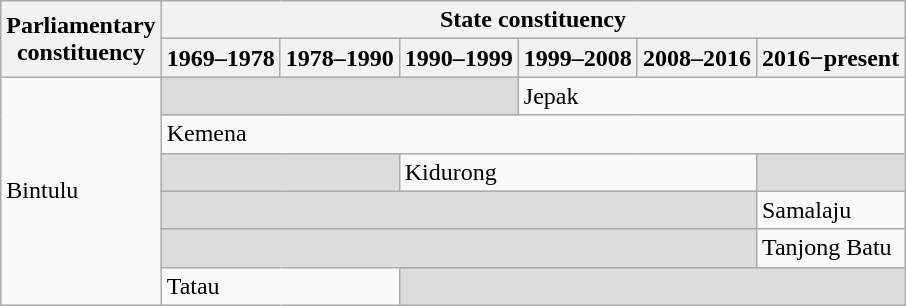<table class="wikitable">
<tr>
<th rowspan="2">Parliamentary<br>constituency</th>
<th colspan="6">State constituency</th>
</tr>
<tr>
<th>1969–1978</th>
<th>1978–1990</th>
<th>1990–1999</th>
<th>1999–2008</th>
<th>2008–2016</th>
<th>2016−present</th>
</tr>
<tr>
<td rowspan="6">Bintulu</td>
<td colspan="3" bgcolor="dcdcdc"></td>
<td colspan="3">Jepak</td>
</tr>
<tr>
<td colspan="6">Kemena</td>
</tr>
<tr>
<td colspan="2" bgcolor="dcdcdc"></td>
<td colspan="3">Kidurong</td>
<td colspan="1" bgcolor="dcdcdc"></td>
</tr>
<tr>
<td colspan="5" bgcolor="dcdcdc"></td>
<td>Samalaju</td>
</tr>
<tr>
<td colspan="5" bgcolor="dcdcdc"></td>
<td>Tanjong Batu</td>
</tr>
<tr>
<td colspan="2">Tatau</td>
<td colspan="4" bgcolor="dcdcdc"></td>
</tr>
</table>
